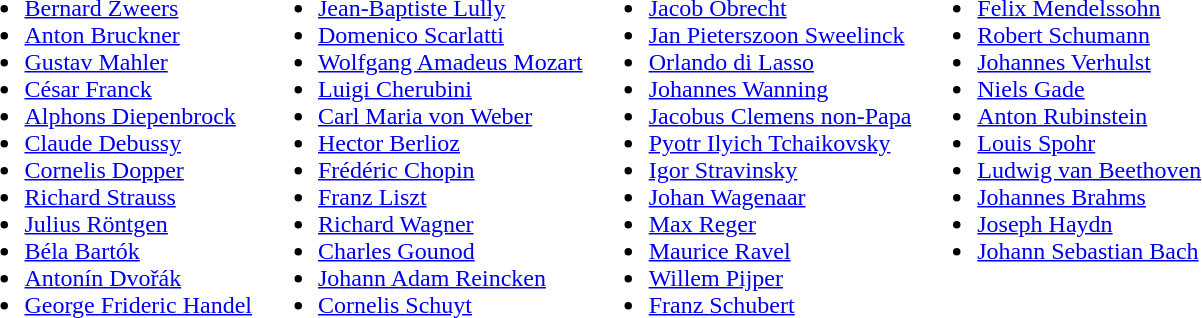<table>
<tr>
<td valign="top"><br><ul><li><a href='#'>Bernard Zweers</a></li><li><a href='#'>Anton Bruckner</a></li><li><a href='#'>Gustav Mahler</a></li><li><a href='#'>César Franck</a></li><li><a href='#'>Alphons Diepenbrock</a></li><li><a href='#'>Claude Debussy</a></li><li><a href='#'>Cornelis Dopper</a></li><li><a href='#'>Richard Strauss</a></li><li><a href='#'>Julius Röntgen</a></li><li><a href='#'>Béla Bartók</a></li><li><a href='#'>Antonín Dvořák</a></li><li><a href='#'>George Frideric Handel</a></li></ul></td>
<td valign="top"><br><ul><li><a href='#'>Jean-Baptiste Lully</a></li><li><a href='#'>Domenico Scarlatti</a></li><li><a href='#'>Wolfgang Amadeus Mozart</a></li><li><a href='#'>Luigi Cherubini</a></li><li><a href='#'>Carl Maria von Weber</a></li><li><a href='#'>Hector Berlioz</a></li><li><a href='#'>Frédéric Chopin</a></li><li><a href='#'>Franz Liszt</a></li><li><a href='#'>Richard Wagner</a></li><li><a href='#'>Charles Gounod</a></li><li><a href='#'>Johann Adam Reincken</a></li><li><a href='#'>Cornelis Schuyt</a></li></ul></td>
<td valign="top"><br><ul><li><a href='#'>Jacob Obrecht</a></li><li><a href='#'>Jan Pieterszoon Sweelinck</a></li><li><a href='#'>Orlando di Lasso</a></li><li><a href='#'>Johannes Wanning</a></li><li><a href='#'>Jacobus Clemens non-Papa</a></li><li><a href='#'>Pyotr Ilyich Tchaikovsky</a></li><li><a href='#'>Igor Stravinsky</a></li><li><a href='#'>Johan Wagenaar</a></li><li><a href='#'>Max Reger</a></li><li><a href='#'>Maurice Ravel</a></li><li><a href='#'>Willem Pijper</a></li><li><a href='#'>Franz Schubert</a></li></ul></td>
<td valign="top"><br><ul><li><a href='#'>Felix Mendelssohn</a></li><li><a href='#'>Robert Schumann</a></li><li><a href='#'>Johannes Verhulst</a></li><li><a href='#'>Niels Gade</a></li><li><a href='#'>Anton Rubinstein</a></li><li><a href='#'>Louis Spohr</a></li><li><a href='#'>Ludwig van Beethoven</a></li><li><a href='#'>Johannes Brahms</a></li><li><a href='#'>Joseph Haydn</a></li><li><a href='#'>Johann Sebastian Bach</a></li></ul></td>
</tr>
</table>
